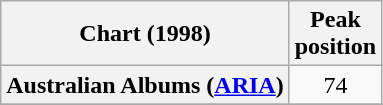<table class="wikitable sortable plainrowheaders" style="text-align:center">
<tr>
<th scope="col">Chart (1998)</th>
<th scope="col">Peak<br>position</th>
</tr>
<tr>
<th scope="row">Australian Albums (<a href='#'>ARIA</a>)</th>
<td>74</td>
</tr>
<tr>
</tr>
<tr>
</tr>
<tr>
</tr>
</table>
